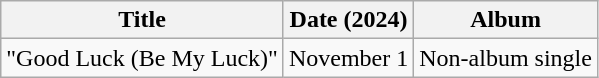<table class="wikitable">
<tr>
<th>Title</th>
<th>Date (2024)</th>
<th>Album</th>
</tr>
<tr>
<td>"Good Luck (Be My Luck)"</td>
<td>November 1</td>
<td>Non-album single</td>
</tr>
</table>
